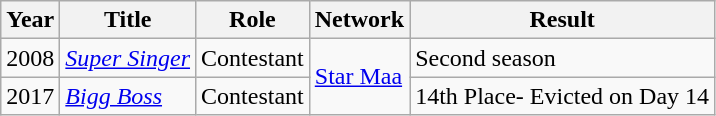<table class="wikitable sortable">
<tr>
<th>Year</th>
<th>Title</th>
<th>Role</th>
<th>Network</th>
<th>Result</th>
</tr>
<tr>
<td>2008</td>
<td><a href='#'><em>Super Singer</em></a></td>
<td>Contestant</td>
<td rowspan="2"><a href='#'>Star Maa</a></td>
<td>Second season</td>
</tr>
<tr>
<td>2017</td>
<td><em><a href='#'>Bigg Boss</a></em></td>
<td>Contestant</td>
<td>14th Place- Evicted on Day 14</td>
</tr>
</table>
